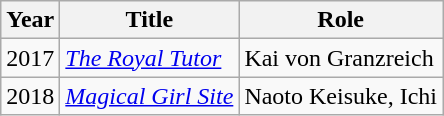<table class="wikitable">
<tr>
<th>Year</th>
<th>Title</th>
<th>Role</th>
</tr>
<tr>
<td>2017</td>
<td><em><a href='#'>The Royal Tutor</a></em></td>
<td>Kai von Granzreich</td>
</tr>
<tr>
<td>2018</td>
<td><em><a href='#'>Magical Girl Site</a></em></td>
<td>Naoto Keisuke, Ichi</td>
</tr>
</table>
